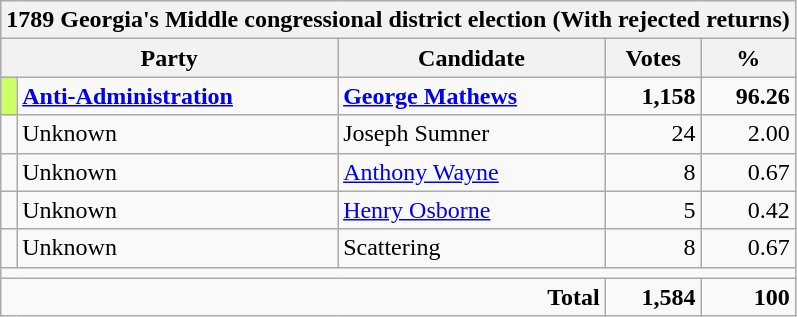<table class=wikitable style=text-align:right>
<tr>
<th colspan="5">1789 Georgia's Middle congressional district election (With rejected returns)</th>
</tr>
<tr>
<th colspan=2>Party</th>
<th>Candidate</th>
<th>Votes</th>
<th>%</th>
</tr>
<tr>
<td bgcolor=#CCFF66></td>
<td align=left><strong><a href='#'>Anti-Administration</a></strong></td>
<td align=left><strong><a href='#'>George Mathews</a></strong></td>
<td><strong>1,158</strong></td>
<td><strong>96.26</strong></td>
</tr>
<tr>
<td></td>
<td align=left>Unknown</td>
<td align=left>Joseph Sumner</td>
<td>24</td>
<td>2.00</td>
</tr>
<tr>
<td></td>
<td align=left>Unknown</td>
<td align=left><a href='#'>Anthony Wayne</a></td>
<td>8</td>
<td>0.67</td>
</tr>
<tr>
<td></td>
<td align=left>Unknown</td>
<td align=left><a href='#'>Henry Osborne</a></td>
<td>5</td>
<td>0.42</td>
</tr>
<tr>
<td></td>
<td align=left>Unknown</td>
<td align=left>Scattering</td>
<td>8</td>
<td>0.67</td>
</tr>
<tr>
<td colspan=12></td>
</tr>
<tr>
<td colspan=3><strong>Total</strong></td>
<td><strong>1,584</strong></td>
<td><strong>100</strong></td>
</tr>
</table>
